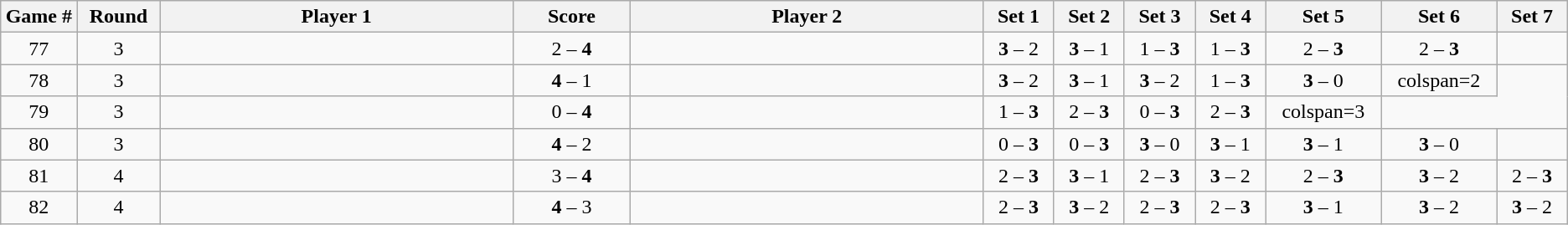<table class="wikitable">
<tr>
<th width="2%">Game #</th>
<th width="2%">Round</th>
<th width="15%">Player 1</th>
<th width="5%">Score</th>
<th width="15%">Player 2</th>
<th width="3%">Set 1</th>
<th width="3%">Set 2</th>
<th width="3%">Set 3</th>
<th width="3%">Set 4</th>
<th width="3%">Set 5</th>
<th width="3%">Set 6</th>
<th width="3%">Set 7</th>
</tr>
<tr style=text-align:center;">
<td>77</td>
<td>3</td>
<td></td>
<td>2 – <strong>4</strong></td>
<td></td>
<td><strong>3</strong> – 2</td>
<td><strong>3</strong> – 1</td>
<td>1 – <strong>3</strong></td>
<td>1 – <strong>3</strong></td>
<td>2 – <strong>3</strong></td>
<td>2 – <strong>3</strong></td>
<td></td>
</tr>
<tr style=text-align:center;">
<td>78</td>
<td>3</td>
<td></td>
<td><strong>4</strong> – 1</td>
<td></td>
<td><strong>3</strong> – 2</td>
<td><strong>3</strong> – 1</td>
<td><strong>3</strong> – 2</td>
<td>1 – <strong>3</strong></td>
<td><strong>3</strong> – 0</td>
<td>colspan=2</td>
</tr>
<tr style=text-align:center;">
<td>79</td>
<td>3</td>
<td></td>
<td>0 – <strong>4</strong></td>
<td></td>
<td>1 – <strong>3</strong></td>
<td>2 – <strong>3</strong></td>
<td>0 – <strong>3</strong></td>
<td>2 – <strong>3</strong></td>
<td>colspan=3</td>
</tr>
<tr style=text-align:center;">
<td>80</td>
<td>3</td>
<td></td>
<td><strong>4</strong> – 2</td>
<td></td>
<td>0 – <strong>3</strong></td>
<td>0 – <strong>3</strong></td>
<td><strong>3</strong> – 0</td>
<td><strong>3</strong> – 1</td>
<td><strong>3</strong> – 1</td>
<td><strong>3</strong> – 0</td>
<td></td>
</tr>
<tr style=text-align:center;">
<td>81</td>
<td>4</td>
<td></td>
<td>3 – <strong>4</strong></td>
<td></td>
<td>2 – <strong>3</strong></td>
<td><strong>3</strong> – 1</td>
<td>2 – <strong>3</strong></td>
<td><strong>3</strong> – 2</td>
<td>2 – <strong>3</strong></td>
<td><strong>3</strong> – 2</td>
<td>2 – <strong>3</strong></td>
</tr>
<tr style=text-align:center;">
<td>82</td>
<td>4</td>
<td></td>
<td><strong>4</strong> – 3</td>
<td></td>
<td>2 – <strong>3</strong></td>
<td><strong>3</strong> – 2</td>
<td>2 – <strong>3</strong></td>
<td>2 – <strong>3</strong></td>
<td><strong>3</strong> – 1</td>
<td><strong>3</strong> – 2</td>
<td><strong>3</strong> – 2</td>
</tr>
</table>
